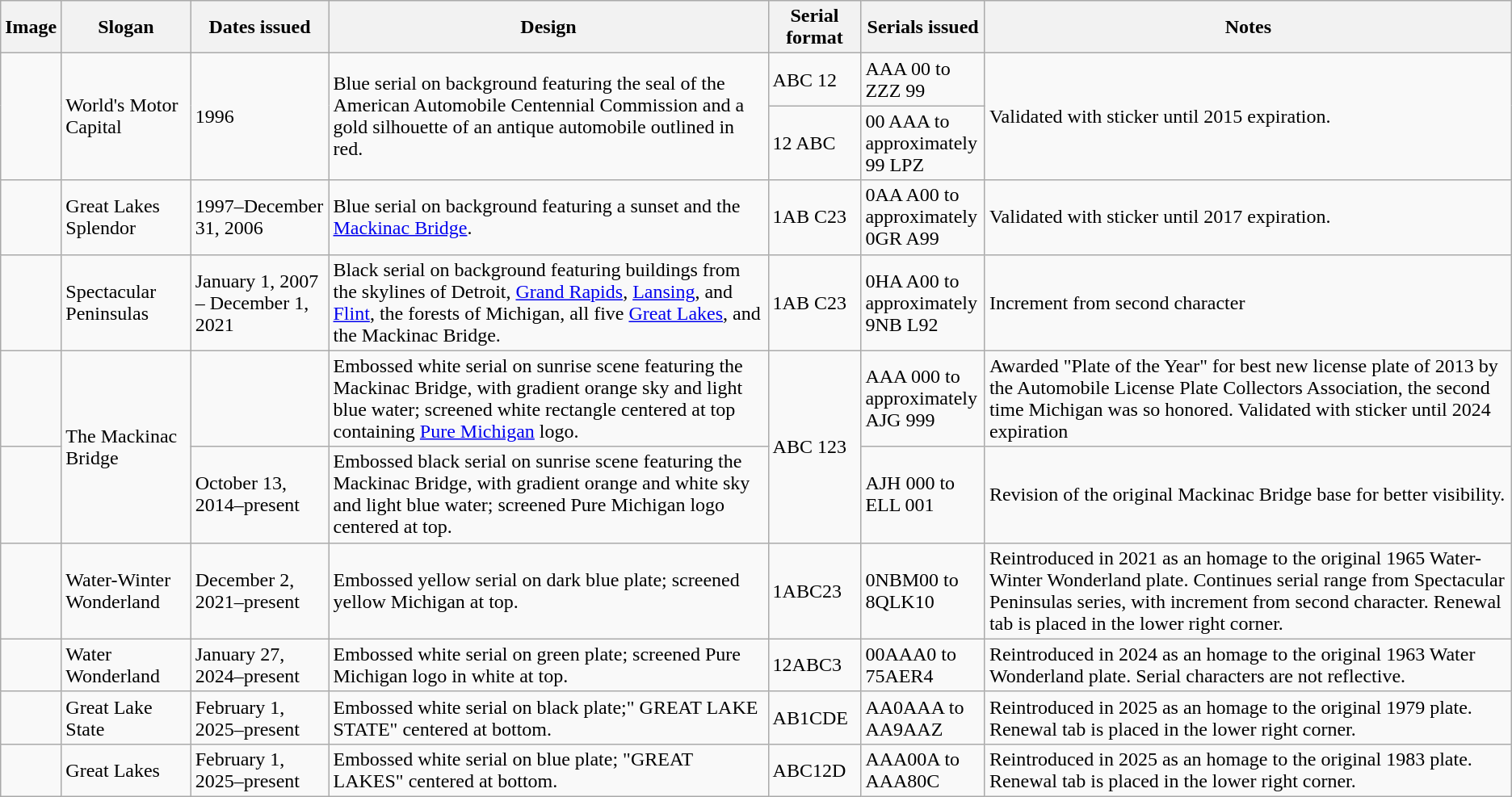<table class="wikitable">
<tr>
<th>Image</th>
<th>Slogan</th>
<th>Dates issued</th>
<th>Design</th>
<th>Serial format</th>
<th style="width:95px;">Serials issued</th>
<th>Notes</th>
</tr>
<tr>
<td rowspan="2"></td>
<td rowspan="2">World's Motor Capital</td>
<td rowspan="2">1996</td>
<td rowspan="2">Blue serial on background featuring the seal of the American Automobile Centennial Commission and a gold silhouette of an antique automobile outlined in red.</td>
<td>ABC 12</td>
<td>AAA 00 to ZZZ 99</td>
<td rowspan="2">Validated with sticker until 2015 expiration.</td>
</tr>
<tr>
<td>12 ABC</td>
<td>00 AAA to approximately 99 LPZ</td>
</tr>
<tr>
<td></td>
<td>Great Lakes Splendor</td>
<td>1997–December 31, 2006</td>
<td>Blue serial on background featuring a sunset and the <a href='#'>Mackinac Bridge</a>.</td>
<td>1AB C23</td>
<td>0AA A00 to approximately 0GR A99</td>
<td>Validated with sticker until 2017 expiration.</td>
</tr>
<tr>
<td></td>
<td>Spectacular Peninsulas</td>
<td>January 1, 2007 – December 1, 2021</td>
<td>Black serial on background featuring buildings from the skylines of Detroit, <a href='#'>Grand Rapids</a>, <a href='#'>Lansing</a>, and <a href='#'>Flint</a>, the forests of Michigan, all five <a href='#'>Great Lakes</a>, and the Mackinac Bridge.</td>
<td>1AB C23</td>
<td>0HA A00 to approximately 9NB L92</td>
<td>Increment from second character</td>
</tr>
<tr>
<td></td>
<td rowspan="2">The Mackinac Bridge</td>
<td></td>
<td>Embossed white serial on sunrise scene featuring the Mackinac Bridge, with gradient orange sky and light blue water; screened white rectangle centered at top containing <a href='#'>Pure Michigan</a> logo.</td>
<td rowspan="2">ABC 123</td>
<td>AAA 000 to approximately AJG 999</td>
<td>Awarded "Plate of the Year" for best new license plate of 2013 by the Automobile License Plate Collectors Association, the second time Michigan was so honored. Validated with sticker until 2024 expiration</td>
</tr>
<tr>
<td></td>
<td>October 13, 2014–present</td>
<td>Embossed black serial on sunrise scene featuring the Mackinac Bridge, with gradient orange and white sky and light blue water; screened Pure Michigan logo centered at top.</td>
<td>AJH 000 to ELL 001 </td>
<td>Revision of the original Mackinac Bridge base for better visibility.</td>
</tr>
<tr>
<td></td>
<td>Water-Winter Wonderland</td>
<td>December 2, 2021–present</td>
<td>Embossed yellow serial on dark blue plate; screened yellow Michigan at top.</td>
<td>1ABC23</td>
<td>0NBM00 to 8QLK10 </td>
<td>Reintroduced in 2021 as an homage to the original 1965 Water-Winter Wonderland plate. Continues serial range from Spectacular Peninsulas series, with increment from second character. Renewal tab is placed in the lower right corner.</td>
</tr>
<tr>
<td></td>
<td>Water Wonderland</td>
<td>January 27, 2024–present</td>
<td>Embossed white serial on green plate; screened Pure Michigan logo in white at top.</td>
<td>12ABC3</td>
<td>00AAA0 to 75AER4 </td>
<td>Reintroduced in 2024 as an homage to the original 1963 Water Wonderland plate. Serial characters are not reflective.</td>
</tr>
<tr>
<td></td>
<td>Great Lake State</td>
<td>February 1, 2025–present</td>
<td>Embossed white serial on black plate;" GREAT LAKE STATE" centered at bottom.</td>
<td>AB1CDE</td>
<td>AA0AAA to AA9AAZ </td>
<td>Reintroduced in 2025 as an homage to the original 1979 plate. Renewal tab is placed in the lower right corner.</td>
</tr>
<tr>
<td></td>
<td>Great Lakes</td>
<td>February 1, 2025–present</td>
<td>Embossed white serial on blue plate; "GREAT LAKES" centered at bottom.</td>
<td>ABC12D</td>
<td>AAA00A to AAA80C </td>
<td>Reintroduced in 2025 as an homage to the original 1983 plate. Renewal tab is placed in the lower right corner.</td>
</tr>
</table>
